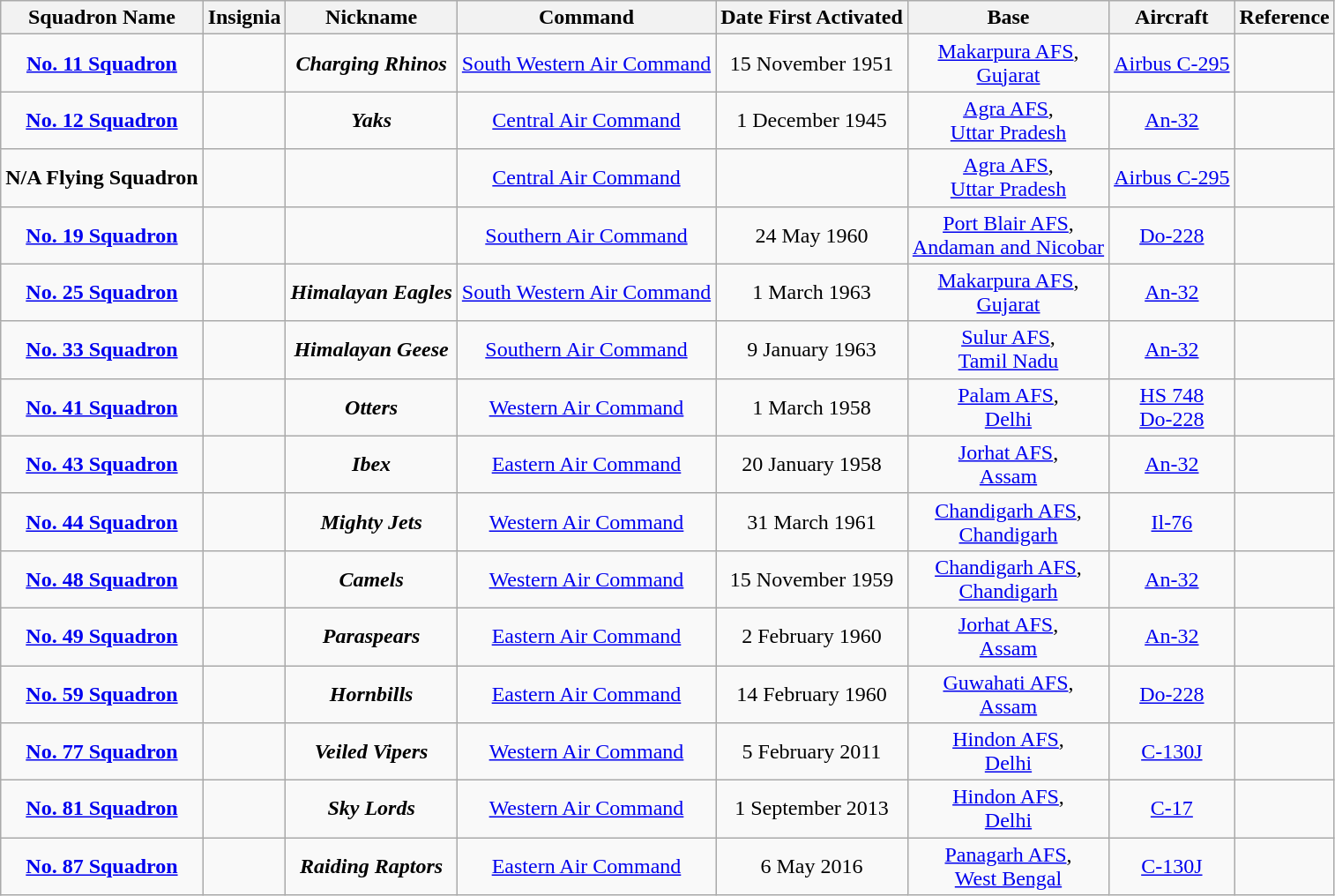<table class="wikitable sortable" style="text-align:center;"style="font-size: 85%">
<tr>
<th>Squadron Name</th>
<th>Insignia</th>
<th>Nickname</th>
<th>Command</th>
<th>Date First Activated</th>
<th>Base</th>
<th>Aircraft</th>
<th>Reference</th>
</tr>
<tr>
<td><strong><a href='#'>No. 11 Squadron</a></strong></td>
<td></td>
<td><strong><em>Charging Rhinos</em></strong></td>
<td><a href='#'>South Western Air Command</a></td>
<td>15 November 1951</td>
<td><a href='#'>Makarpura AFS</a>, <br><a href='#'>Gujarat</a></td>
<td><a href='#'>Airbus C-295</a></td>
<td></td>
</tr>
<tr>
<td><strong><a href='#'>No. 12 Squadron</a></strong></td>
<td></td>
<td><strong><em>Yaks</em></strong></td>
<td><a href='#'>Central Air Command</a></td>
<td>1 December 1945</td>
<td><a href='#'>Agra AFS</a>, <br><a href='#'>Uttar Pradesh</a></td>
<td><a href='#'>An-32</a></td>
<td></td>
</tr>
<tr>
<td><strong>N/A Flying Squadron</strong></td>
<td></td>
<td></td>
<td><a href='#'>Central Air Command</a></td>
<td></td>
<td><a href='#'>Agra AFS</a>, <br><a href='#'>Uttar Pradesh</a></td>
<td><a href='#'>Airbus C-295</a></td>
<td></td>
</tr>
<tr>
<td><strong><a href='#'>No. 19 Squadron</a></strong></td>
<td></td>
<td></td>
<td><a href='#'>Southern Air Command</a></td>
<td>24 May 1960</td>
<td><a href='#'>Port Blair AFS</a>, <br><a href='#'>Andaman and Nicobar</a></td>
<td><a href='#'>Do-228</a></td>
<td></td>
</tr>
<tr>
<td><strong><a href='#'>No. 25 Squadron</a></strong></td>
<td></td>
<td><strong><em>Himalayan Eagles</em></strong></td>
<td><a href='#'>South Western Air Command</a></td>
<td>1 March 1963</td>
<td><a href='#'>Makarpura AFS</a>, <br><a href='#'>Gujarat</a></td>
<td><a href='#'>An-32</a></td>
<td></td>
</tr>
<tr>
<td><strong><a href='#'>No. 33 Squadron</a></strong></td>
<td></td>
<td><strong><em>Himalayan Geese</em></strong></td>
<td><a href='#'>Southern Air Command</a></td>
<td>9 January 1963</td>
<td><a href='#'>Sulur AFS</a>, <br><a href='#'>Tamil Nadu</a></td>
<td><a href='#'>An-32</a></td>
<td></td>
</tr>
<tr>
<td><strong><a href='#'>No. 41 Squadron</a></strong></td>
<td></td>
<td><strong><em>Otters</em></strong></td>
<td><a href='#'>Western Air Command</a></td>
<td>1 March 1958</td>
<td><a href='#'>Palam AFS</a>, <br><a href='#'>Delhi</a></td>
<td><a href='#'>HS 748</a> <br> <a href='#'>Do-228</a></td>
<td></td>
</tr>
<tr>
<td><strong><a href='#'>No. 43 Squadron</a></strong></td>
<td></td>
<td><strong><em>Ibex</em></strong></td>
<td><a href='#'>Eastern Air Command</a></td>
<td>20 January 1958</td>
<td><a href='#'>Jorhat AFS</a>, <br><a href='#'>Assam</a></td>
<td><a href='#'>An-32</a></td>
<td></td>
</tr>
<tr>
<td><strong><a href='#'>No. 44 Squadron</a></strong></td>
<td></td>
<td><strong><em>Mighty Jets</em></strong></td>
<td><a href='#'>Western Air Command</a></td>
<td>31 March 1961</td>
<td><a href='#'>Chandigarh AFS</a>, <br><a href='#'>Chandigarh</a></td>
<td><a href='#'>Il-76</a></td>
<td></td>
</tr>
<tr>
<td><strong><a href='#'>No. 48 Squadron</a></strong></td>
<td></td>
<td><strong><em>Camels</em></strong></td>
<td><a href='#'>Western Air Command</a></td>
<td>15 November 1959</td>
<td><a href='#'>Chandigarh AFS</a>, <br><a href='#'>Chandigarh</a></td>
<td><a href='#'>An-32</a></td>
<td></td>
</tr>
<tr>
<td><strong><a href='#'>No. 49 Squadron</a></strong></td>
<td></td>
<td><strong><em>Paraspears</em></strong></td>
<td><a href='#'>Eastern Air Command</a></td>
<td>2 February 1960</td>
<td><a href='#'>Jorhat AFS</a>, <br><a href='#'>Assam</a></td>
<td><a href='#'>An-32</a></td>
<td></td>
</tr>
<tr>
<td><strong><a href='#'>No. 59 Squadron</a></strong></td>
<td></td>
<td><strong><em>Hornbills</em></strong></td>
<td><a href='#'>Eastern Air Command</a></td>
<td>14 February 1960</td>
<td><a href='#'>Guwahati AFS</a>, <br><a href='#'>Assam</a></td>
<td><a href='#'>Do-228</a></td>
<td></td>
</tr>
<tr>
<td><strong><a href='#'>No. 77 Squadron</a></strong></td>
<td></td>
<td><strong><em>Veiled Vipers</em></strong></td>
<td><a href='#'>Western Air Command</a></td>
<td>5 February 2011</td>
<td><a href='#'>Hindon AFS</a>, <br> <a href='#'>Delhi</a></td>
<td><a href='#'>C-130J</a></td>
<td></td>
</tr>
<tr>
<td><strong><a href='#'>No. 81 Squadron</a></strong></td>
<td></td>
<td><strong><em>Sky Lords</em></strong></td>
<td><a href='#'>Western Air Command</a></td>
<td>1 September 2013</td>
<td><a href='#'>Hindon AFS</a>, <br> <a href='#'>Delhi</a></td>
<td><a href='#'>C-17</a></td>
<td></td>
</tr>
<tr>
<td><strong><a href='#'>No. 87 Squadron</a></strong></td>
<td></td>
<td><strong><em>Raiding Raptors</em></strong></td>
<td><a href='#'>Eastern Air Command</a></td>
<td>6 May 2016</td>
<td><a href='#'>Panagarh AFS</a>, <br><a href='#'>West Bengal</a></td>
<td><a href='#'>C-130J</a></td>
<td></td>
</tr>
</table>
